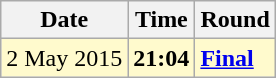<table class="wikitable">
<tr>
<th>Date</th>
<th>Time</th>
<th>Round</th>
</tr>
<tr style=background:lemonchiffon>
<td>2 May 2015</td>
<td><strong>21:04</strong></td>
<td><strong><a href='#'>Final</a></strong></td>
</tr>
</table>
